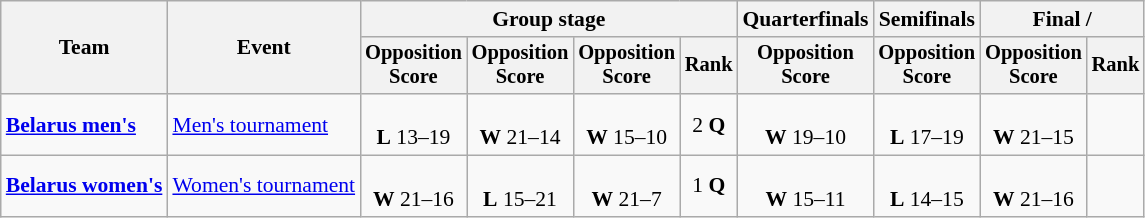<table class="wikitable" style="text-align:center; font-size:90%">
<tr>
<th rowspan=2>Team</th>
<th rowspan=2>Event</th>
<th colspan=4>Group stage</th>
<th>Quarterfinals</th>
<th>Semifinals</th>
<th colspan=2>Final / </th>
</tr>
<tr style="font-size:95%">
<th>Opposition<br>Score</th>
<th>Opposition<br>Score</th>
<th>Opposition<br>Score</th>
<th>Rank</th>
<th>Opposition<br>Score</th>
<th>Opposition<br>Score</th>
<th>Opposition<br>Score</th>
<th>Rank</th>
</tr>
<tr>
<td align=left><strong><a href='#'>Belarus men's</a></strong></td>
<td align=left><a href='#'>Men's tournament</a></td>
<td><br><strong>L</strong> 13–19</td>
<td><br><strong>W</strong> 21–14</td>
<td><br><strong>W</strong> 15–10</td>
<td>2 <strong>Q</strong></td>
<td><br><strong>W</strong> 19–10</td>
<td><br><strong>L</strong> 17–19</td>
<td><br><strong>W</strong> 21–15</td>
<td></td>
</tr>
<tr>
<td align=left><strong><a href='#'>Belarus women's</a></strong></td>
<td align=left><a href='#'>Women's tournament</a></td>
<td><br><strong>W</strong> 21–16</td>
<td><br><strong>L</strong> 15–21</td>
<td><br><strong>W</strong> 21–7</td>
<td>1 <strong>Q</strong></td>
<td><br><strong>W</strong> 15–11</td>
<td><br><strong>L</strong> 14–15</td>
<td><br><strong>W</strong> 21–16</td>
<td></td>
</tr>
</table>
